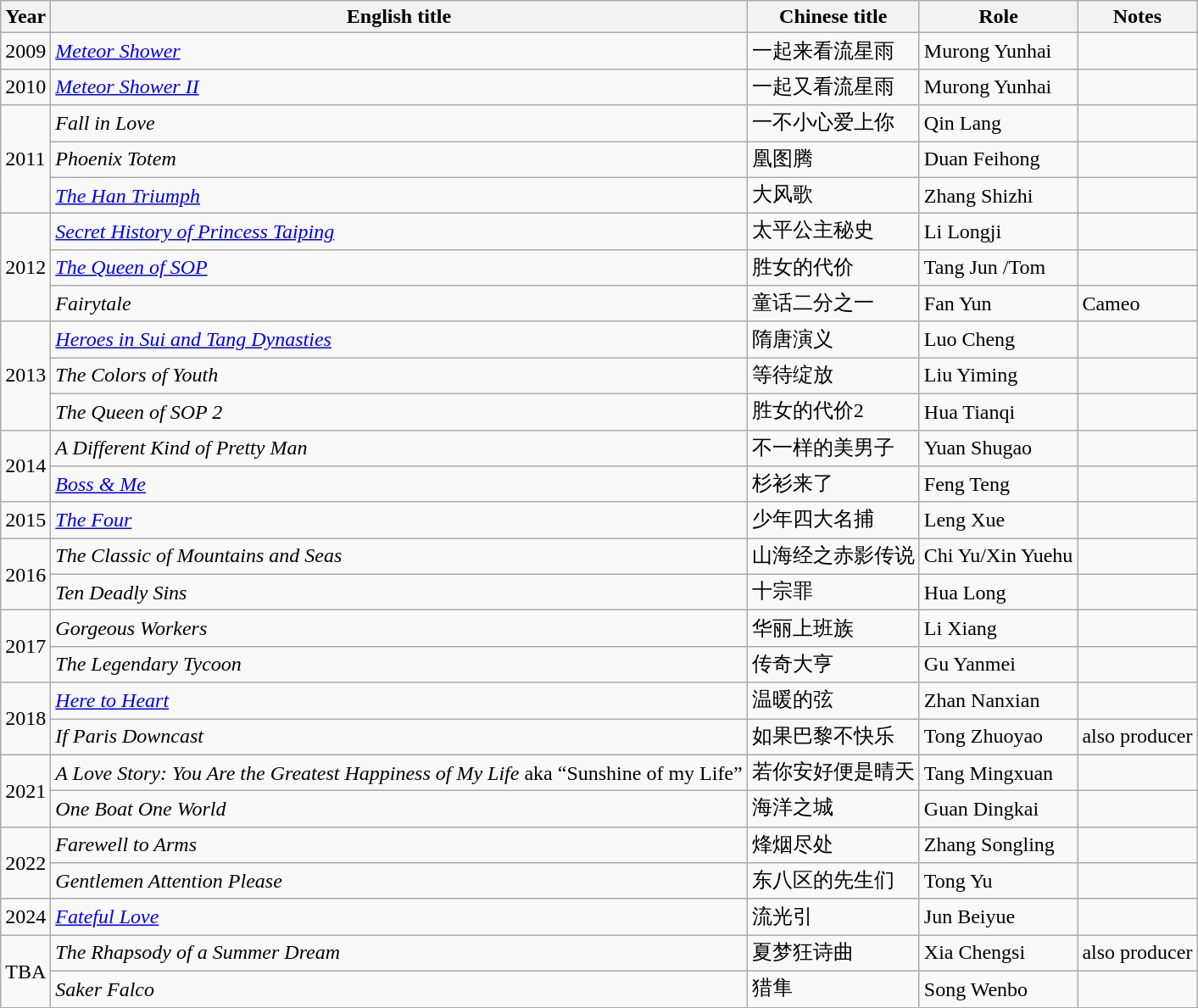<table class="wikitable sortable">
<tr>
<th>Year</th>
<th>English title</th>
<th>Chinese title</th>
<th>Role</th>
<th>Notes</th>
</tr>
<tr>
<td>2009</td>
<td><em><a href='#'>Meteor Shower</a></em></td>
<td>一起来看流星雨</td>
<td>Murong Yunhai</td>
<td></td>
</tr>
<tr>
<td>2010</td>
<td><em><a href='#'>Meteor Shower II</a></em></td>
<td>一起又看流星雨</td>
<td>Murong Yunhai</td>
<td></td>
</tr>
<tr>
<td rowspan=3>2011</td>
<td><em>Fall in Love</em></td>
<td>一不小心爱上你</td>
<td>Qin Lang</td>
<td></td>
</tr>
<tr>
<td><em>Phoenix Totem</em></td>
<td>凰图腾</td>
<td>Duan Feihong</td>
<td></td>
</tr>
<tr>
<td><em><a href='#'>The Han Triumph</a></em></td>
<td>大风歌</td>
<td>Zhang Shizhi</td>
<td></td>
</tr>
<tr>
<td rowspan=3>2012</td>
<td><em><a href='#'>Secret History of Princess Taiping</a></em></td>
<td>太平公主秘史</td>
<td>Li Longji</td>
<td></td>
</tr>
<tr>
<td><em><a href='#'>The Queen of SOP</a></em></td>
<td>胜女的代价</td>
<td>Tang Jun /Tom</td>
<td></td>
</tr>
<tr>
<td><em>Fairytale</em></td>
<td>童话二分之一</td>
<td>Fan Yun</td>
<td>Cameo</td>
</tr>
<tr>
<td rowspan=3>2013</td>
<td><em><a href='#'>Heroes in Sui and Tang Dynasties</a></em></td>
<td>隋唐演义</td>
<td>Luo Cheng</td>
<td></td>
</tr>
<tr>
<td><em>The Colors of Youth</em></td>
<td>等待绽放</td>
<td>Liu Yiming</td>
<td></td>
</tr>
<tr>
<td><em>The Queen of SOP 2</em></td>
<td>胜女的代价2</td>
<td>Hua Tianqi</td>
<td></td>
</tr>
<tr>
<td rowspan=2>2014</td>
<td><em>A Different Kind of Pretty Man</em></td>
<td>不一样的美男子</td>
<td>Yuan Shugao</td>
<td></td>
</tr>
<tr>
<td><em><a href='#'>Boss & Me</a></em></td>
<td>杉衫来了</td>
<td>Feng Teng</td>
<td></td>
</tr>
<tr>
<td>2015</td>
<td><em><a href='#'>The Four</a></em></td>
<td>少年四大名捕</td>
<td>Leng Xue</td>
<td></td>
</tr>
<tr>
<td rowspan=2>2016</td>
<td><em>The Classic of Mountains and Seas</em></td>
<td>山海经之赤影传说</td>
<td>Chi Yu/Xin Yuehu</td>
<td></td>
</tr>
<tr>
<td><em>Ten Deadly Sins</em></td>
<td>十宗罪</td>
<td>Hua Long</td>
<td></td>
</tr>
<tr>
<td rowspan=2>2017</td>
<td><em>Gorgeous Workers</em></td>
<td>华丽上班族</td>
<td>Li Xiang</td>
<td></td>
</tr>
<tr>
<td><em>The Legendary Tycoon</em></td>
<td>传奇大亨</td>
<td>Gu Yanmei</td>
<td></td>
</tr>
<tr>
<td rowspan=2>2018</td>
<td><em><a href='#'>Here to Heart</a></em></td>
<td>温暖的弦</td>
<td>Zhan Nanxian</td>
<td></td>
</tr>
<tr>
<td><em>If Paris Downcast</em></td>
<td>如果巴黎不快乐</td>
<td>Tong Zhuoyao</td>
<td>also producer</td>
</tr>
<tr>
<td rowspan=2>2021</td>
<td><em>A Love Story: You Are the Greatest Happiness of My Life</em> aka “Sunshine of my Life”</td>
<td>若你安好便是晴天</td>
<td>Tang Mingxuan</td>
<td></td>
</tr>
<tr>
<td><em>One Boat One World</em></td>
<td>海洋之城</td>
<td>Guan Dingkai</td>
<td></td>
</tr>
<tr>
<td rowspan=2>2022</td>
<td><em>Farewell to Arms</em></td>
<td>烽烟尽处</td>
<td>Zhang Songling</td>
<td></td>
</tr>
<tr>
<td><em>Gentlemen Attention Please</em></td>
<td>东八区的先生们</td>
<td>Tong Yu</td>
<td></td>
</tr>
<tr>
<td>2024</td>
<td><em><a href='#'>Fateful Love</a></em></td>
<td>流光引</td>
<td>Jun Beiyue</td>
<td></td>
</tr>
<tr>
<td rowspan=2>TBA</td>
<td><em>The Rhapsody of a Summer Dream</em></td>
<td>夏梦狂诗曲</td>
<td>Xia Chengsi</td>
<td>also producer</td>
</tr>
<tr>
<td><em>Saker Falco</em></td>
<td>猎隼</td>
<td>Song Wenbo</td>
<td></td>
</tr>
</table>
